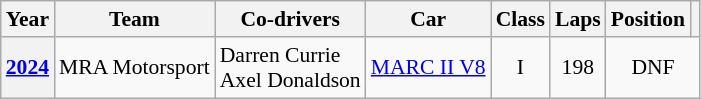<table class="wikitable" style="font-size: 90%;">
<tr>
<th>Year</th>
<th>Team</th>
<th>Co-drivers</th>
<th>Car</th>
<th>Class</th>
<th>Laps</th>
<th>Position</th>
<th></th>
</tr>
<tr>
<th><a href='#'>2024</a></th>
<td align="left"> MRA Motorsport</td>
<td align="left"> Darren Currie<br> Axel Donaldson</td>
<td align="left"><a href='#'>MARC II V8</a></td>
<td align="center">I</td>
<td align="center">198</td>
<td align="center" colspan=2>DNF</td>
</tr>
</table>
